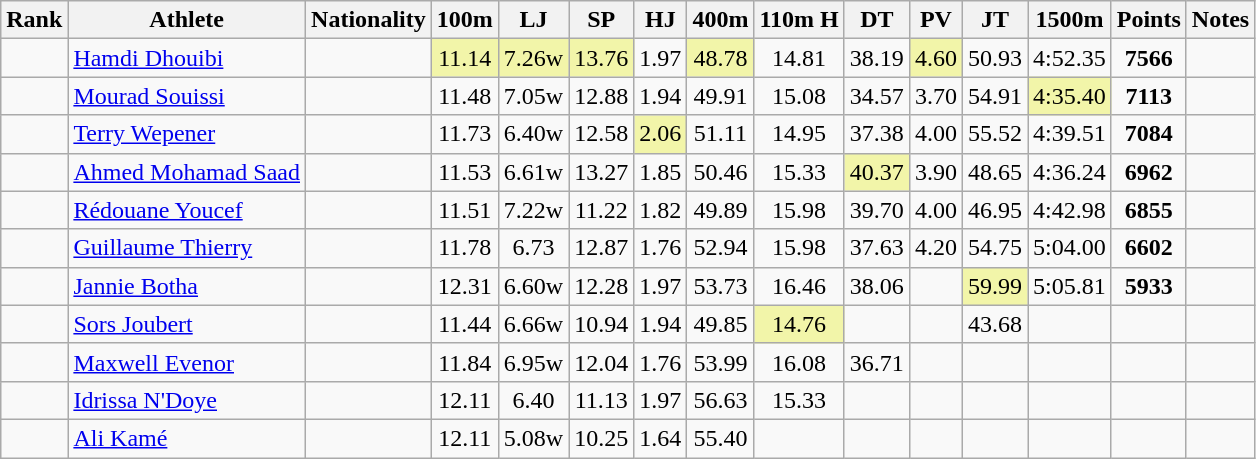<table class="wikitable sortable" style=" text-align:center;">
<tr>
<th>Rank</th>
<th>Athlete</th>
<th>Nationality</th>
<th>100m</th>
<th>LJ</th>
<th>SP</th>
<th>HJ</th>
<th>400m</th>
<th>110m H</th>
<th>DT</th>
<th>PV</th>
<th>JT</th>
<th>1500m</th>
<th>Points</th>
<th>Notes</th>
</tr>
<tr>
<td></td>
<td align=left><a href='#'>Hamdi Dhouibi</a></td>
<td align=left></td>
<td bgcolor=#F2F5A9>11.14</td>
<td bgcolor=#F2F5A9>7.26w</td>
<td bgcolor=#F2F5A9>13.76</td>
<td>1.97</td>
<td bgcolor=#F2F5A9>48.78</td>
<td>14.81</td>
<td>38.19</td>
<td bgcolor=#F2F5A9>4.60</td>
<td>50.93</td>
<td>4:52.35</td>
<td><strong>7566</strong></td>
<td></td>
</tr>
<tr>
<td></td>
<td align=left><a href='#'>Mourad Souissi</a></td>
<td align=left></td>
<td>11.48</td>
<td>7.05w</td>
<td>12.88</td>
<td>1.94</td>
<td>49.91</td>
<td>15.08</td>
<td>34.57</td>
<td>3.70</td>
<td>54.91</td>
<td bgcolor=#F2F5A9>4:35.40</td>
<td><strong>7113</strong></td>
<td></td>
</tr>
<tr>
<td></td>
<td align=left><a href='#'>Terry Wepener</a></td>
<td align=left></td>
<td>11.73</td>
<td>6.40w</td>
<td>12.58</td>
<td bgcolor=#F2F5A9>2.06</td>
<td>51.11</td>
<td>14.95</td>
<td>37.38</td>
<td>4.00</td>
<td>55.52</td>
<td>4:39.51</td>
<td><strong>7084</strong></td>
<td></td>
</tr>
<tr>
<td></td>
<td align=left><a href='#'>Ahmed Mohamad Saad</a></td>
<td align=left></td>
<td>11.53</td>
<td>6.61w</td>
<td>13.27</td>
<td>1.85</td>
<td>50.46</td>
<td>15.33</td>
<td bgcolor=#F2F5A9>40.37</td>
<td>3.90</td>
<td>48.65</td>
<td>4:36.24</td>
<td><strong>6962</strong></td>
<td></td>
</tr>
<tr>
<td></td>
<td align=left><a href='#'>Rédouane Youcef</a></td>
<td align=left></td>
<td>11.51</td>
<td>7.22w</td>
<td>11.22</td>
<td>1.82</td>
<td>49.89</td>
<td>15.98</td>
<td>39.70</td>
<td>4.00</td>
<td>46.95</td>
<td>4:42.98</td>
<td><strong>6855</strong></td>
<td></td>
</tr>
<tr>
<td></td>
<td align=left><a href='#'>Guillaume Thierry</a></td>
<td align=left></td>
<td>11.78</td>
<td>6.73</td>
<td>12.87</td>
<td>1.76</td>
<td>52.94</td>
<td>15.98</td>
<td>37.63</td>
<td>4.20</td>
<td>54.75</td>
<td>5:04.00</td>
<td><strong>6602</strong></td>
<td></td>
</tr>
<tr>
<td></td>
<td align=left><a href='#'>Jannie Botha</a></td>
<td align=left></td>
<td>12.31</td>
<td>6.60w</td>
<td>12.28</td>
<td>1.97</td>
<td>53.73</td>
<td>16.46</td>
<td>38.06</td>
<td></td>
<td bgcolor=#F2F5A9>59.99</td>
<td>5:05.81</td>
<td><strong>5933</strong></td>
<td></td>
</tr>
<tr>
<td></td>
<td align=left><a href='#'>Sors Joubert</a></td>
<td align=left></td>
<td>11.44</td>
<td>6.66w</td>
<td>10.94</td>
<td>1.94</td>
<td>49.85</td>
<td bgcolor=#F2F5A9>14.76</td>
<td></td>
<td></td>
<td>43.68</td>
<td></td>
<td><strong></strong></td>
<td></td>
</tr>
<tr>
<td></td>
<td align=left><a href='#'>Maxwell Evenor</a></td>
<td align=left></td>
<td>11.84</td>
<td>6.95w</td>
<td>12.04</td>
<td>1.76</td>
<td>53.99</td>
<td>16.08</td>
<td>36.71</td>
<td></td>
<td></td>
<td></td>
<td><strong></strong></td>
<td></td>
</tr>
<tr>
<td></td>
<td align=left><a href='#'>Idrissa N'Doye</a></td>
<td align=left></td>
<td>12.11</td>
<td>6.40</td>
<td>11.13</td>
<td>1.97</td>
<td>56.63</td>
<td>15.33</td>
<td></td>
<td></td>
<td></td>
<td></td>
<td><strong></strong></td>
<td></td>
</tr>
<tr>
<td></td>
<td align=left><a href='#'>Ali Kamé</a></td>
<td align=left></td>
<td>12.11</td>
<td>5.08w</td>
<td>10.25</td>
<td>1.64</td>
<td>55.40</td>
<td></td>
<td></td>
<td></td>
<td></td>
<td></td>
<td><strong></strong></td>
<td></td>
</tr>
</table>
